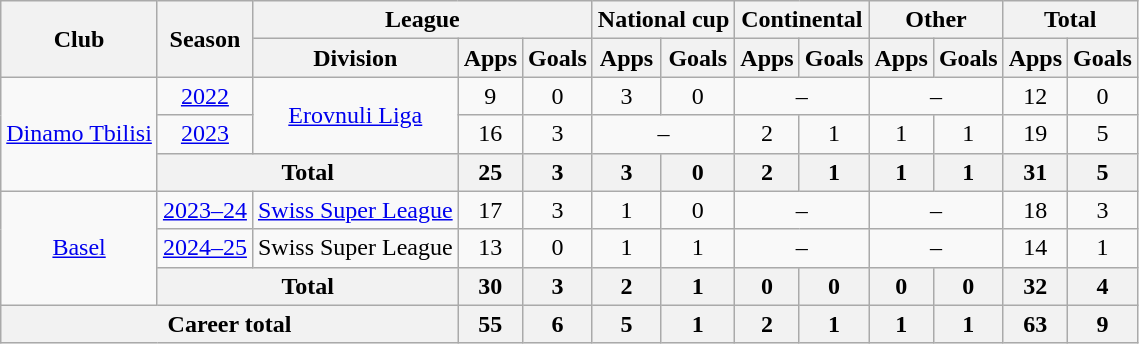<table class="wikitable" style="text-align:center">
<tr>
<th rowspan="2">Club</th>
<th rowspan="2">Season</th>
<th colspan="3">League</th>
<th colspan="2">National cup</th>
<th colspan="2">Continental</th>
<th colspan="2">Other</th>
<th colspan="2">Total</th>
</tr>
<tr>
<th>Division</th>
<th>Apps</th>
<th>Goals</th>
<th>Apps</th>
<th>Goals</th>
<th>Apps</th>
<th>Goals</th>
<th>Apps</th>
<th>Goals</th>
<th>Apps</th>
<th>Goals</th>
</tr>
<tr>
<td rowspan="3"><a href='#'>Dinamo Tbilisi</a></td>
<td><a href='#'>2022</a></td>
<td rowspan="2"><a href='#'>Erovnuli Liga</a></td>
<td>9</td>
<td>0</td>
<td>3</td>
<td>0</td>
<td colspan="2">–</td>
<td colspan="2">–</td>
<td>12</td>
<td>0</td>
</tr>
<tr>
<td><a href='#'>2023</a></td>
<td>16</td>
<td>3</td>
<td colspan="2">–</td>
<td>2</td>
<td>1</td>
<td>1</td>
<td>1</td>
<td>19</td>
<td>5</td>
</tr>
<tr>
<th colspan="2">Total</th>
<th>25</th>
<th>3</th>
<th>3</th>
<th>0</th>
<th>2</th>
<th>1</th>
<th>1</th>
<th>1</th>
<th>31</th>
<th>5</th>
</tr>
<tr>
<td rowspan="3"><a href='#'>Basel</a></td>
<td><a href='#'>2023–24</a></td>
<td><a href='#'>Swiss Super League</a></td>
<td>17</td>
<td>3</td>
<td>1</td>
<td>0</td>
<td colspan="2">–</td>
<td colspan="2">–</td>
<td>18</td>
<td>3</td>
</tr>
<tr>
<td><a href='#'>2024–25</a></td>
<td>Swiss Super League</td>
<td>13</td>
<td>0</td>
<td>1</td>
<td>1</td>
<td colspan="2">–</td>
<td colspan="2">–</td>
<td>14</td>
<td>1</td>
</tr>
<tr>
<th colspan="2">Total</th>
<th>30</th>
<th>3</th>
<th>2</th>
<th>1</th>
<th>0</th>
<th>0</th>
<th>0</th>
<th>0</th>
<th>32</th>
<th>4</th>
</tr>
<tr>
<th colspan="3">Career total</th>
<th>55</th>
<th>6</th>
<th>5</th>
<th>1</th>
<th>2</th>
<th>1</th>
<th>1</th>
<th>1</th>
<th>63</th>
<th>9</th>
</tr>
</table>
